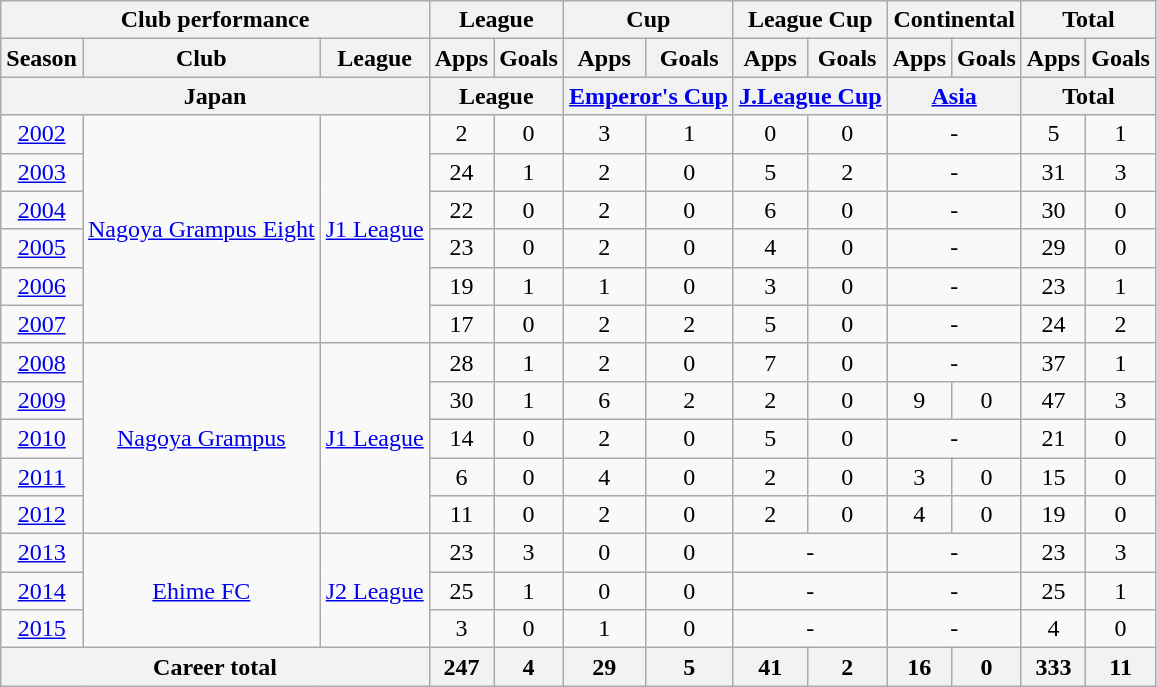<table class="wikitable" style="text-align:center">
<tr>
<th colspan=3>Club performance</th>
<th colspan=2>League</th>
<th colspan=2>Cup</th>
<th colspan=2>League Cup</th>
<th colspan=2>Continental</th>
<th colspan=2>Total</th>
</tr>
<tr>
<th>Season</th>
<th>Club</th>
<th>League</th>
<th>Apps</th>
<th>Goals</th>
<th>Apps</th>
<th>Goals</th>
<th>Apps</th>
<th>Goals</th>
<th>Apps</th>
<th>Goals</th>
<th>Apps</th>
<th>Goals</th>
</tr>
<tr>
<th colspan=3>Japan</th>
<th colspan=2>League</th>
<th colspan=2><a href='#'>Emperor's Cup</a></th>
<th colspan=2><a href='#'>J.League Cup</a></th>
<th colspan=2><a href='#'>Asia</a></th>
<th colspan=2>Total</th>
</tr>
<tr>
<td><a href='#'>2002</a></td>
<td rowspan="6"><a href='#'>Nagoya Grampus Eight</a></td>
<td rowspan="6"><a href='#'>J1 League</a></td>
<td>2</td>
<td>0</td>
<td>3</td>
<td>1</td>
<td>0</td>
<td>0</td>
<td colspan="2">-</td>
<td>5</td>
<td>1</td>
</tr>
<tr>
<td><a href='#'>2003</a></td>
<td>24</td>
<td>1</td>
<td>2</td>
<td>0</td>
<td>5</td>
<td>2</td>
<td colspan="2">-</td>
<td>31</td>
<td>3</td>
</tr>
<tr>
<td><a href='#'>2004</a></td>
<td>22</td>
<td>0</td>
<td>2</td>
<td>0</td>
<td>6</td>
<td>0</td>
<td colspan="2">-</td>
<td>30</td>
<td>0</td>
</tr>
<tr>
<td><a href='#'>2005</a></td>
<td>23</td>
<td>0</td>
<td>2</td>
<td>0</td>
<td>4</td>
<td>0</td>
<td colspan="2">-</td>
<td>29</td>
<td>0</td>
</tr>
<tr>
<td><a href='#'>2006</a></td>
<td>19</td>
<td>1</td>
<td>1</td>
<td>0</td>
<td>3</td>
<td>0</td>
<td colspan="2">-</td>
<td>23</td>
<td>1</td>
</tr>
<tr>
<td><a href='#'>2007</a></td>
<td>17</td>
<td>0</td>
<td>2</td>
<td>2</td>
<td>5</td>
<td>0</td>
<td colspan="2">-</td>
<td>24</td>
<td>2</td>
</tr>
<tr>
<td><a href='#'>2008</a></td>
<td rowspan="5"><a href='#'>Nagoya Grampus</a></td>
<td rowspan="5"><a href='#'>J1 League</a></td>
<td>28</td>
<td>1</td>
<td>2</td>
<td>0</td>
<td>7</td>
<td>0</td>
<td colspan="2">-</td>
<td>37</td>
<td>1</td>
</tr>
<tr>
<td><a href='#'>2009</a></td>
<td>30</td>
<td>1</td>
<td>6</td>
<td>2</td>
<td>2</td>
<td>0</td>
<td>9</td>
<td>0</td>
<td>47</td>
<td>3</td>
</tr>
<tr>
<td><a href='#'>2010</a></td>
<td>14</td>
<td>0</td>
<td>2</td>
<td>0</td>
<td>5</td>
<td>0</td>
<td colspan="2">-</td>
<td>21</td>
<td>0</td>
</tr>
<tr>
<td><a href='#'>2011</a></td>
<td>6</td>
<td>0</td>
<td>4</td>
<td>0</td>
<td>2</td>
<td>0</td>
<td>3</td>
<td>0</td>
<td>15</td>
<td>0</td>
</tr>
<tr>
<td><a href='#'>2012</a></td>
<td>11</td>
<td>0</td>
<td>2</td>
<td>0</td>
<td>2</td>
<td>0</td>
<td>4</td>
<td>0</td>
<td>19</td>
<td>0</td>
</tr>
<tr>
<td><a href='#'>2013</a></td>
<td rowspan="3"><a href='#'>Ehime FC</a></td>
<td rowspan="3"><a href='#'>J2 League</a></td>
<td>23</td>
<td>3</td>
<td>0</td>
<td>0</td>
<td colspan="2">-</td>
<td colspan="2">-</td>
<td>23</td>
<td>3</td>
</tr>
<tr>
<td><a href='#'>2014</a></td>
<td>25</td>
<td>1</td>
<td>0</td>
<td>0</td>
<td colspan="2">-</td>
<td colspan="2">-</td>
<td>25</td>
<td>1</td>
</tr>
<tr>
<td><a href='#'>2015</a></td>
<td>3</td>
<td>0</td>
<td>1</td>
<td>0</td>
<td colspan="2">-</td>
<td colspan="2">-</td>
<td>4</td>
<td>0</td>
</tr>
<tr>
<th colspan=3>Career total</th>
<th>247</th>
<th>4</th>
<th>29</th>
<th>5</th>
<th>41</th>
<th>2</th>
<th>16</th>
<th>0</th>
<th>333</th>
<th>11</th>
</tr>
</table>
